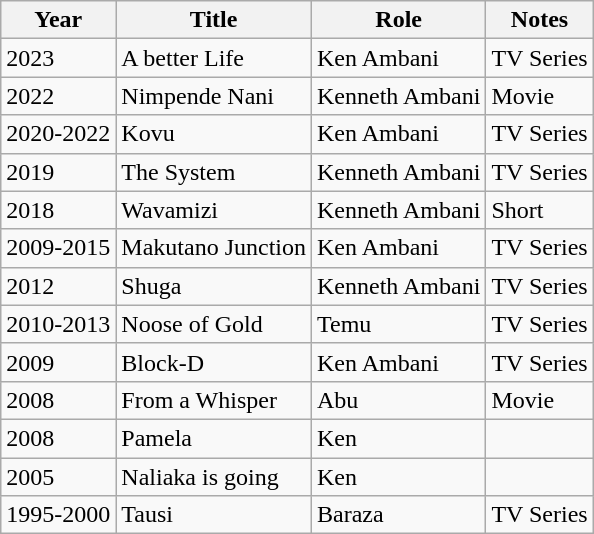<table class="wikitable">
<tr>
<th>Year</th>
<th>Title</th>
<th>Role</th>
<th>Notes</th>
</tr>
<tr>
<td>2023</td>
<td>A better Life</td>
<td>Ken Ambani</td>
<td>TV Series</td>
</tr>
<tr>
<td>2022</td>
<td>Nimpende Nani</td>
<td>Kenneth Ambani</td>
<td>Movie</td>
</tr>
<tr>
<td>2020-2022</td>
<td>Kovu</td>
<td>Ken Ambani</td>
<td>TV Series</td>
</tr>
<tr>
<td>2019</td>
<td>The System</td>
<td>Kenneth Ambani</td>
<td>TV Series</td>
</tr>
<tr>
<td>2018</td>
<td>Wavamizi</td>
<td>Kenneth Ambani</td>
<td>Short</td>
</tr>
<tr>
<td>2009-2015</td>
<td>Makutano Junction</td>
<td>Ken Ambani</td>
<td>TV Series</td>
</tr>
<tr>
<td>2012</td>
<td>Shuga</td>
<td>Kenneth Ambani</td>
<td>TV Series</td>
</tr>
<tr>
<td>2010-2013</td>
<td>Noose of Gold</td>
<td>Temu</td>
<td>TV Series</td>
</tr>
<tr>
<td>2009</td>
<td>Block-D</td>
<td>Ken Ambani</td>
<td>TV Series</td>
</tr>
<tr>
<td>2008</td>
<td>From a Whisper</td>
<td>Abu</td>
<td>Movie</td>
</tr>
<tr>
<td>2008</td>
<td>Pamela</td>
<td>Ken</td>
<td></td>
</tr>
<tr>
<td>2005</td>
<td>Naliaka is going</td>
<td>Ken</td>
<td></td>
</tr>
<tr>
<td>1995-2000</td>
<td>Tausi</td>
<td>Baraza</td>
<td>TV Series</td>
</tr>
</table>
